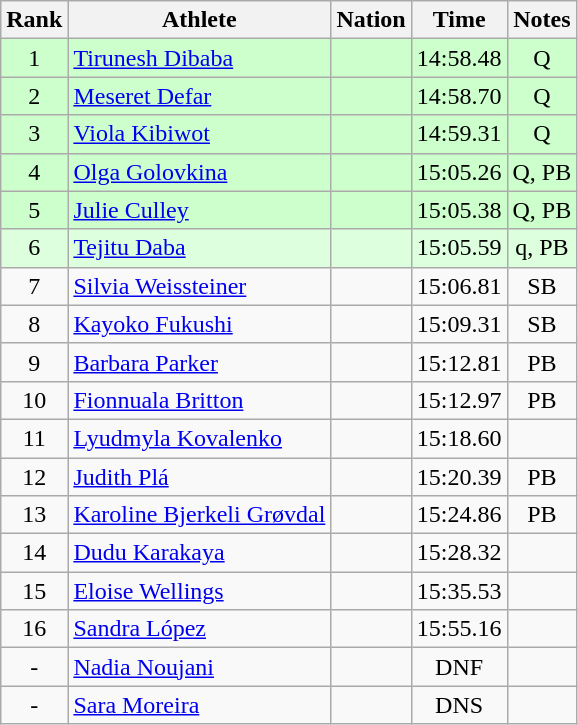<table class="wikitable sortable" style="text-align:center">
<tr>
<th>Rank</th>
<th>Athlete</th>
<th>Nation</th>
<th>Time</th>
<th>Notes</th>
</tr>
<tr bgcolor=#ccffcc>
<td>1</td>
<td align=left><a href='#'>Tirunesh Dibaba</a></td>
<td align=left></td>
<td>14:58.48</td>
<td>Q</td>
</tr>
<tr bgcolor=#ccffcc>
<td>2</td>
<td align=left><a href='#'>Meseret Defar</a></td>
<td align=left></td>
<td>14:58.70</td>
<td>Q</td>
</tr>
<tr bgcolor=#ccffcc>
<td>3</td>
<td align=left><a href='#'>Viola Kibiwot</a></td>
<td align=left></td>
<td>14:59.31</td>
<td>Q</td>
</tr>
<tr bgcolor=#ccffcc>
<td>4</td>
<td align=left><a href='#'>Olga Golovkina</a></td>
<td align=left></td>
<td>15:05.26</td>
<td>Q, PB</td>
</tr>
<tr bgcolor=#ccffcc>
<td>5</td>
<td align=left><a href='#'>Julie Culley</a></td>
<td align=left></td>
<td>15:05.38</td>
<td>Q, PB</td>
</tr>
<tr bgcolor=#ddffdd>
<td>6</td>
<td align=left><a href='#'>Tejitu Daba</a></td>
<td align=left></td>
<td>15:05.59</td>
<td>q, PB</td>
</tr>
<tr>
<td>7</td>
<td align=left><a href='#'>Silvia Weissteiner</a></td>
<td align=left></td>
<td>15:06.81</td>
<td>SB</td>
</tr>
<tr>
<td>8</td>
<td align=left><a href='#'>Kayoko Fukushi</a></td>
<td align=left></td>
<td>15:09.31</td>
<td>SB</td>
</tr>
<tr>
<td>9</td>
<td align=left><a href='#'>Barbara Parker</a></td>
<td align=left></td>
<td>15:12.81</td>
<td>PB</td>
</tr>
<tr>
<td>10</td>
<td align=left><a href='#'>Fionnuala Britton</a></td>
<td align=left></td>
<td>15:12.97</td>
<td>PB</td>
</tr>
<tr>
<td>11</td>
<td align=left><a href='#'>Lyudmyla Kovalenko</a></td>
<td align=left></td>
<td>15:18.60</td>
<td></td>
</tr>
<tr>
<td>12</td>
<td align=left><a href='#'>Judith Plá</a></td>
<td align=left></td>
<td>15:20.39</td>
<td>PB</td>
</tr>
<tr>
<td>13</td>
<td align=left><a href='#'>Karoline Bjerkeli Grøvdal</a></td>
<td align=left></td>
<td>15:24.86</td>
<td>PB</td>
</tr>
<tr>
<td>14</td>
<td align=left><a href='#'>Dudu Karakaya</a></td>
<td align=left></td>
<td>15:28.32</td>
<td></td>
</tr>
<tr>
<td>15</td>
<td align=left><a href='#'>Eloise Wellings</a></td>
<td align=left></td>
<td>15:35.53</td>
<td></td>
</tr>
<tr>
<td>16</td>
<td align=left><a href='#'>Sandra López</a></td>
<td align=left></td>
<td>15:55.16</td>
<td></td>
</tr>
<tr>
<td>-</td>
<td align=left><a href='#'>Nadia Noujani</a></td>
<td align=left></td>
<td>DNF</td>
<td></td>
</tr>
<tr>
<td>-</td>
<td align=left><a href='#'>Sara Moreira</a></td>
<td align=left></td>
<td>DNS</td>
<td></td>
</tr>
</table>
